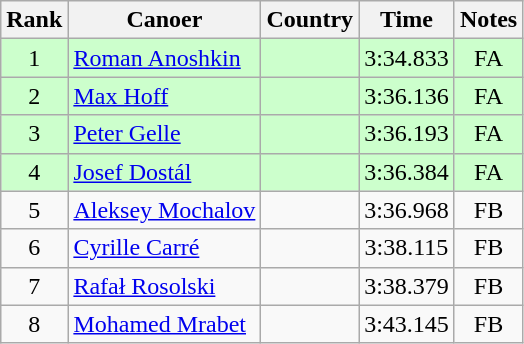<table class="wikitable" style="text-align:center;">
<tr>
<th>Rank</th>
<th>Canoer</th>
<th>Country</th>
<th>Time</th>
<th>Notes</th>
</tr>
<tr bgcolor=ccffcc>
<td>1</td>
<td align=left><a href='#'>Roman Anoshkin</a></td>
<td align=left></td>
<td>3:34.833</td>
<td>FA</td>
</tr>
<tr bgcolor=ccffcc>
<td>2</td>
<td align=left><a href='#'>Max Hoff</a></td>
<td align=left></td>
<td>3:36.136</td>
<td>FA</td>
</tr>
<tr bgcolor=ccffcc>
<td>3</td>
<td align=left><a href='#'>Peter Gelle</a></td>
<td align=left></td>
<td>3:36.193</td>
<td>FA</td>
</tr>
<tr bgcolor=ccffcc>
<td>4</td>
<td align=left><a href='#'>Josef Dostál</a></td>
<td align=left></td>
<td>3:36.384</td>
<td>FA</td>
</tr>
<tr>
<td>5</td>
<td align=left><a href='#'>Aleksey Mochalov</a></td>
<td align=left></td>
<td>3:36.968</td>
<td>FB</td>
</tr>
<tr>
<td>6</td>
<td align=left><a href='#'>Cyrille Carré</a></td>
<td align=left></td>
<td>3:38.115</td>
<td>FB</td>
</tr>
<tr>
<td>7</td>
<td align=left><a href='#'>Rafał Rosolski</a></td>
<td align=left></td>
<td>3:38.379</td>
<td>FB</td>
</tr>
<tr>
<td>8</td>
<td align=left><a href='#'>Mohamed Mrabet</a></td>
<td align=left></td>
<td>3:43.145</td>
<td>FB</td>
</tr>
</table>
